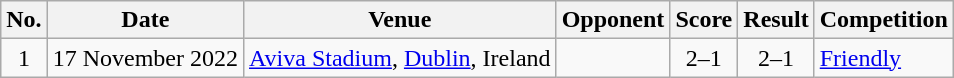<table class="wikitable sortable">
<tr>
<th scope="col">No.</th>
<th scope="col">Date</th>
<th scope="col">Venue</th>
<th scope="col">Opponent</th>
<th scope="col">Score</th>
<th scope="col">Result</th>
<th scope="col">Competition</th>
</tr>
<tr>
<td align="center">1</td>
<td>17 November 2022</td>
<td><a href='#'>Aviva Stadium</a>, <a href='#'>Dublin</a>, Ireland</td>
<td></td>
<td align="center">2–1</td>
<td align="center">2–1</td>
<td><a href='#'>Friendly</a></td>
</tr>
</table>
